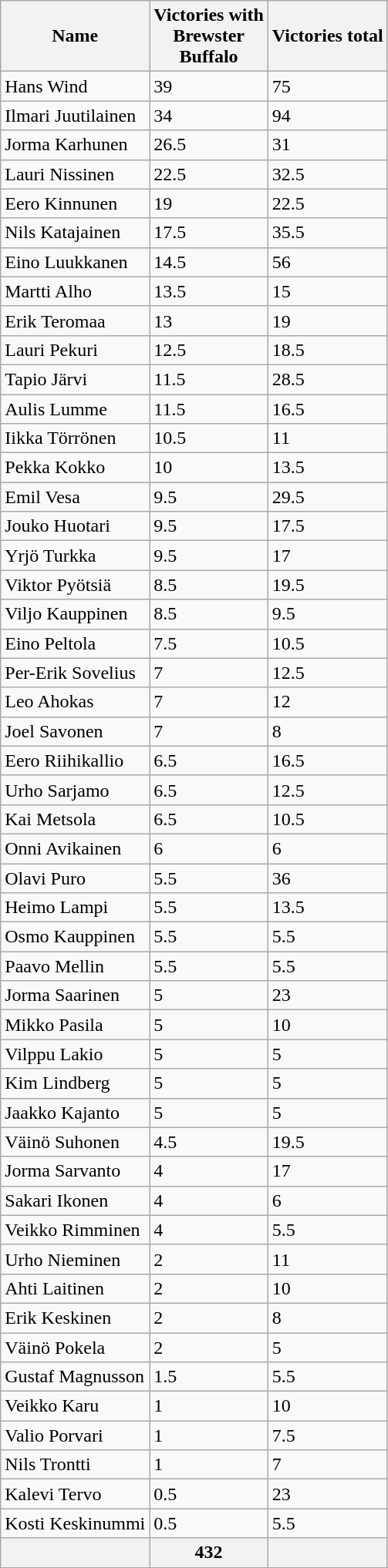<table class="wikitable" border="1">
<tr>
<th>Name</th>
<th>Victories with<br>Brewster<br>Buffalo</th>
<th>Victories total</th>
</tr>
<tr>
<td>Hans Wind</td>
<td>39</td>
<td>75</td>
</tr>
<tr>
<td>Ilmari Juutilainen</td>
<td>34</td>
<td>94</td>
</tr>
<tr>
<td>Jorma Karhunen</td>
<td>26.5</td>
<td>31</td>
</tr>
<tr>
<td>Lauri Nissinen</td>
<td>22.5</td>
<td>32.5</td>
</tr>
<tr>
<td>Eero Kinnunen</td>
<td>19</td>
<td>22.5</td>
</tr>
<tr>
<td>Nils Katajainen</td>
<td>17.5</td>
<td>35.5</td>
</tr>
<tr>
<td>Eino Luukkanen</td>
<td>14.5</td>
<td>56</td>
</tr>
<tr>
<td>Martti Alho</td>
<td>13.5</td>
<td>15</td>
</tr>
<tr>
<td>Erik Teromaa</td>
<td>13</td>
<td>19</td>
</tr>
<tr>
<td>Lauri Pekuri</td>
<td>12.5</td>
<td>18.5</td>
</tr>
<tr>
<td>Tapio Järvi</td>
<td>11.5</td>
<td>28.5</td>
</tr>
<tr>
<td>Aulis Lumme</td>
<td>11.5</td>
<td>16.5</td>
</tr>
<tr>
<td>Iikka Törrönen</td>
<td>10.5</td>
<td>11</td>
</tr>
<tr>
<td>Pekka Kokko</td>
<td>10</td>
<td>13.5</td>
</tr>
<tr>
<td>Emil Vesa</td>
<td>9.5</td>
<td>29.5</td>
</tr>
<tr>
<td>Jouko Huotari</td>
<td>9.5</td>
<td>17.5</td>
</tr>
<tr>
<td>Yrjö Turkka</td>
<td>9.5</td>
<td>17</td>
</tr>
<tr>
<td>Viktor Pyötsiä</td>
<td>8.5</td>
<td>19.5</td>
</tr>
<tr>
<td>Viljo Kauppinen</td>
<td>8.5</td>
<td>9.5</td>
</tr>
<tr>
<td>Eino Peltola</td>
<td>7.5</td>
<td>10.5</td>
</tr>
<tr>
<td>Per-Erik Sovelius</td>
<td>7</td>
<td>12.5</td>
</tr>
<tr>
<td>Leo Ahokas</td>
<td>7</td>
<td>12</td>
</tr>
<tr>
<td>Joel Savonen</td>
<td>7</td>
<td>8</td>
</tr>
<tr>
<td>Eero Riihikallio</td>
<td>6.5</td>
<td>16.5</td>
</tr>
<tr>
<td>Urho Sarjamo</td>
<td>6.5</td>
<td>12.5</td>
</tr>
<tr>
<td>Kai Metsola</td>
<td>6.5</td>
<td>10.5</td>
</tr>
<tr>
<td>Onni Avikainen</td>
<td>6</td>
<td>6</td>
</tr>
<tr>
<td>Olavi Puro</td>
<td>5.5</td>
<td>36</td>
</tr>
<tr>
<td>Heimo Lampi</td>
<td>5.5</td>
<td>13.5</td>
</tr>
<tr>
<td>Osmo Kauppinen</td>
<td>5.5</td>
<td>5.5</td>
</tr>
<tr>
<td>Paavo Mellin</td>
<td>5.5</td>
<td>5.5</td>
</tr>
<tr>
<td>Jorma Saarinen</td>
<td>5</td>
<td>23</td>
</tr>
<tr>
<td>Mikko Pasila</td>
<td>5</td>
<td>10</td>
</tr>
<tr>
<td>Vilppu Lakio</td>
<td>5</td>
<td>5</td>
</tr>
<tr>
<td>Kim Lindberg</td>
<td>5</td>
<td>5</td>
</tr>
<tr>
<td>Jaakko Kajanto</td>
<td>5</td>
<td>5</td>
</tr>
<tr>
<td>Väinö Suhonen</td>
<td>4.5</td>
<td>19.5</td>
</tr>
<tr>
<td>Jorma Sarvanto</td>
<td>4</td>
<td>17</td>
</tr>
<tr>
<td>Sakari Ikonen</td>
<td>4</td>
<td>6</td>
</tr>
<tr>
<td>Veikko Rimminen</td>
<td>4</td>
<td>5.5</td>
</tr>
<tr>
<td>Urho Nieminen</td>
<td>2</td>
<td>11</td>
</tr>
<tr>
<td>Ahti Laitinen</td>
<td>2</td>
<td>10</td>
</tr>
<tr>
<td>Erik Keskinen</td>
<td>2</td>
<td>8</td>
</tr>
<tr>
<td>Väinö Pokela</td>
<td>2</td>
<td>5</td>
</tr>
<tr>
<td>Gustaf Magnusson</td>
<td>1.5</td>
<td>5.5</td>
</tr>
<tr>
<td>Veikko Karu</td>
<td>1</td>
<td>10</td>
</tr>
<tr>
<td>Valio Porvari</td>
<td>1</td>
<td>7.5</td>
</tr>
<tr>
<td>Nils Trontti</td>
<td>1</td>
<td>7</td>
</tr>
<tr>
<td>Kalevi Tervo</td>
<td>0.5</td>
<td>23</td>
</tr>
<tr>
<td>Kosti Keskinummi</td>
<td>0.5</td>
<td>5.5</td>
</tr>
<tr>
<th></th>
<th>432</th>
<th></th>
</tr>
<tr>
</tr>
</table>
